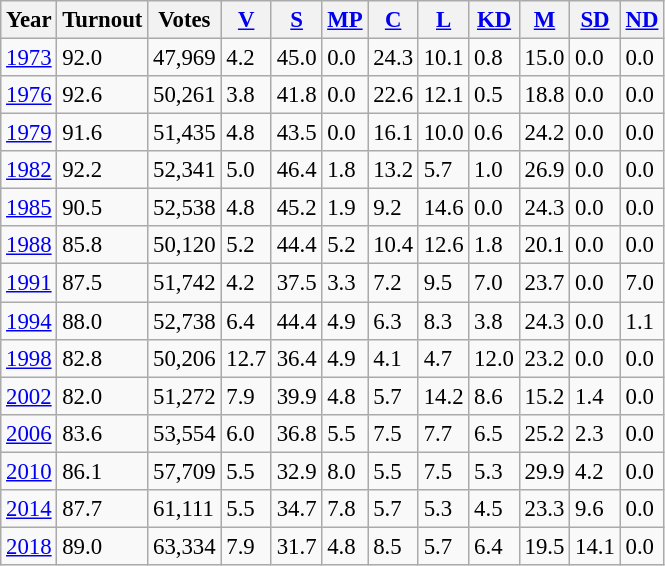<table class="wikitable sortable" style="font-size: 95%;">
<tr>
<th>Year</th>
<th>Turnout</th>
<th>Votes</th>
<th><a href='#'>V</a></th>
<th><a href='#'>S</a></th>
<th><a href='#'>MP</a></th>
<th><a href='#'>C</a></th>
<th><a href='#'>L</a></th>
<th><a href='#'>KD</a></th>
<th><a href='#'>M</a></th>
<th><a href='#'>SD</a></th>
<th><a href='#'>ND</a></th>
</tr>
<tr>
<td><a href='#'>1973</a></td>
<td>92.0</td>
<td>47,969</td>
<td>4.2</td>
<td>45.0</td>
<td>0.0</td>
<td>24.3</td>
<td>10.1</td>
<td>0.8</td>
<td>15.0</td>
<td>0.0</td>
<td>0.0</td>
</tr>
<tr>
<td><a href='#'>1976</a></td>
<td>92.6</td>
<td>50,261</td>
<td>3.8</td>
<td>41.8</td>
<td>0.0</td>
<td>22.6</td>
<td>12.1</td>
<td>0.5</td>
<td>18.8</td>
<td>0.0</td>
<td>0.0</td>
</tr>
<tr>
<td><a href='#'>1979</a></td>
<td>91.6</td>
<td>51,435</td>
<td>4.8</td>
<td>43.5</td>
<td>0.0</td>
<td>16.1</td>
<td>10.0</td>
<td>0.6</td>
<td>24.2</td>
<td>0.0</td>
<td>0.0</td>
</tr>
<tr>
<td><a href='#'>1982</a></td>
<td>92.2</td>
<td>52,341</td>
<td>5.0</td>
<td>46.4</td>
<td>1.8</td>
<td>13.2</td>
<td>5.7</td>
<td>1.0</td>
<td>26.9</td>
<td>0.0</td>
<td>0.0</td>
</tr>
<tr>
<td><a href='#'>1985</a></td>
<td>90.5</td>
<td>52,538</td>
<td>4.8</td>
<td>45.2</td>
<td>1.9</td>
<td>9.2</td>
<td>14.6</td>
<td>0.0</td>
<td>24.3</td>
<td>0.0</td>
<td>0.0</td>
</tr>
<tr>
<td><a href='#'>1988</a></td>
<td>85.8</td>
<td>50,120</td>
<td>5.2</td>
<td>44.4</td>
<td>5.2</td>
<td>10.4</td>
<td>12.6</td>
<td>1.8</td>
<td>20.1</td>
<td>0.0</td>
<td>0.0</td>
</tr>
<tr>
<td><a href='#'>1991</a></td>
<td>87.5</td>
<td>51,742</td>
<td>4.2</td>
<td>37.5</td>
<td>3.3</td>
<td>7.2</td>
<td>9.5</td>
<td>7.0</td>
<td>23.7</td>
<td>0.0</td>
<td>7.0</td>
</tr>
<tr>
<td><a href='#'>1994</a></td>
<td>88.0</td>
<td>52,738</td>
<td>6.4</td>
<td>44.4</td>
<td>4.9</td>
<td>6.3</td>
<td>8.3</td>
<td>3.8</td>
<td>24.3</td>
<td>0.0</td>
<td>1.1</td>
</tr>
<tr>
<td><a href='#'>1998</a></td>
<td>82.8</td>
<td>50,206</td>
<td>12.7</td>
<td>36.4</td>
<td>4.9</td>
<td>4.1</td>
<td>4.7</td>
<td>12.0</td>
<td>23.2</td>
<td>0.0</td>
<td>0.0</td>
</tr>
<tr>
<td><a href='#'>2002</a></td>
<td>82.0</td>
<td>51,272</td>
<td>7.9</td>
<td>39.9</td>
<td>4.8</td>
<td>5.7</td>
<td>14.2</td>
<td>8.6</td>
<td>15.2</td>
<td>1.4</td>
<td>0.0</td>
</tr>
<tr>
<td><a href='#'>2006</a></td>
<td>83.6</td>
<td>53,554</td>
<td>6.0</td>
<td>36.8</td>
<td>5.5</td>
<td>7.5</td>
<td>7.7</td>
<td>6.5</td>
<td>25.2</td>
<td>2.3</td>
<td>0.0</td>
</tr>
<tr>
<td><a href='#'>2010</a></td>
<td>86.1</td>
<td>57,709</td>
<td>5.5</td>
<td>32.9</td>
<td>8.0</td>
<td>5.5</td>
<td>7.5</td>
<td>5.3</td>
<td>29.9</td>
<td>4.2</td>
<td>0.0</td>
</tr>
<tr>
<td><a href='#'>2014</a></td>
<td>87.7</td>
<td>61,111</td>
<td>5.5</td>
<td>34.7</td>
<td>7.8</td>
<td>5.7</td>
<td>5.3</td>
<td>4.5</td>
<td>23.3</td>
<td>9.6</td>
<td>0.0</td>
</tr>
<tr>
<td><a href='#'>2018</a></td>
<td>89.0</td>
<td>63,334</td>
<td>7.9</td>
<td>31.7</td>
<td>4.8</td>
<td>8.5</td>
<td>5.7</td>
<td>6.4</td>
<td>19.5</td>
<td>14.1</td>
<td>0.0</td>
</tr>
</table>
